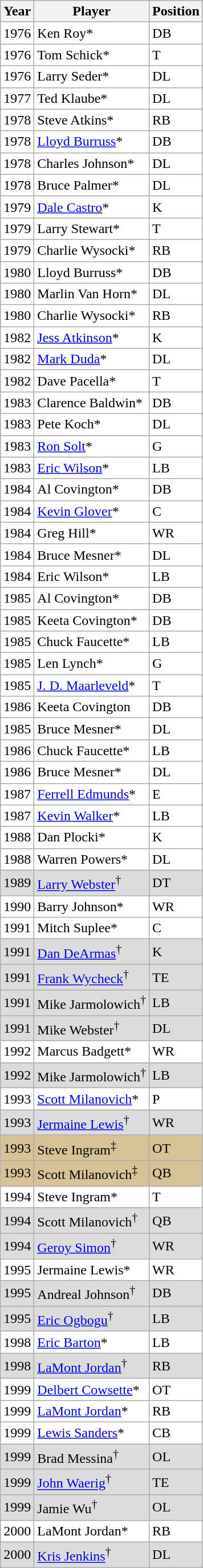<table class=wikitable>
<tr>
<th>Year</th>
<th>Player</th>
<th>Position</th>
</tr>
<tr style="background: #ffffff;">
<td>1976</td>
<td>Ken Roy*</td>
<td>DB</td>
</tr>
<tr style="background: #ffffff;">
<td>1976</td>
<td>Tom Schick*</td>
<td>T</td>
</tr>
<tr style="background: #ffffff;">
<td>1976</td>
<td>Larry Seder*</td>
<td>DL</td>
</tr>
<tr style="background: #ffffff;">
<td>1977</td>
<td>Ted Klaube*</td>
<td>DL</td>
</tr>
<tr style="background: #ffffff;">
<td>1978</td>
<td>Steve Atkins*</td>
<td>RB</td>
</tr>
<tr style="background: #ffffff;">
<td>1978</td>
<td><a href='#'>Lloyd Burruss</a>*</td>
<td>DB</td>
</tr>
<tr style="background: #ffffff;">
<td>1978</td>
<td>Charles Johnson*</td>
<td>DL</td>
</tr>
<tr style="background: #ffffff;">
<td>1978</td>
<td>Bruce Palmer*</td>
<td>DL</td>
</tr>
<tr style="background: #ffffff;">
<td>1979</td>
<td><a href='#'>Dale Castro</a>*</td>
<td>K</td>
</tr>
<tr style="background: #ffffff;">
<td>1979</td>
<td>Larry Stewart*</td>
<td>T</td>
</tr>
<tr style="background: #ffffff;">
<td>1979</td>
<td>Charlie Wysocki*</td>
<td>RB</td>
</tr>
<tr style="background: #ffffff;">
<td>1980</td>
<td>Lloyd Burruss*</td>
<td>DB</td>
</tr>
<tr style="background: #ffffff;">
<td>1980</td>
<td>Marlin Van Horn*</td>
<td>DL</td>
</tr>
<tr style="background: #ffffff;">
<td>1980</td>
<td>Charlie Wysocki*</td>
<td>RB</td>
</tr>
<tr style="background: #ffffff;">
<td>1982</td>
<td><a href='#'>Jess Atkinson</a>*</td>
<td>K</td>
</tr>
<tr style="background: #ffffff;">
<td>1982</td>
<td><a href='#'>Mark Duda</a>*</td>
<td>DL</td>
</tr>
<tr style="background: #ffffff;">
<td>1982</td>
<td>Dave Pacella*</td>
<td>T</td>
</tr>
<tr style="background: #ffffff;">
<td>1983</td>
<td>Clarence Baldwin*</td>
<td>DB</td>
</tr>
<tr style="background: #ffffff;">
<td>1983</td>
<td>Pete Koch*</td>
<td>DL</td>
</tr>
<tr style="background: #ffffff;">
<td>1983</td>
<td><a href='#'>Ron Solt</a>*</td>
<td>G</td>
</tr>
<tr style="background: #ffffff;">
<td>1983</td>
<td><a href='#'>Eric Wilson</a>*</td>
<td>LB</td>
</tr>
<tr style="background: #ffffff;">
<td>1984</td>
<td>Al Covington*</td>
<td>DB</td>
</tr>
<tr style="background: #ffffff;">
<td>1984</td>
<td><a href='#'>Kevin Glover</a>*</td>
<td>C</td>
</tr>
<tr style="background: #ffffff;">
<td>1984</td>
<td>Greg Hill*</td>
<td>WR</td>
</tr>
<tr style="background: #ffffff;">
<td>1984</td>
<td>Bruce Mesner*</td>
<td>DL</td>
</tr>
<tr style="background: #ffffff;">
<td>1984</td>
<td>Eric Wilson*</td>
<td>LB</td>
</tr>
<tr style="background: #ffffff;">
<td>1985</td>
<td>Al Covington*</td>
<td>DB</td>
</tr>
<tr style="background: #ffffff;">
<td>1985</td>
<td>Keeta Covington*</td>
<td>DB</td>
</tr>
<tr style="background: #ffffff;">
<td>1985</td>
<td>Chuck Faucette*</td>
<td>LB</td>
</tr>
<tr style="background: #ffffff;">
<td>1985</td>
<td>Len Lynch*</td>
<td>G</td>
</tr>
<tr style="background: #ffffff;">
<td>1985</td>
<td><a href='#'>J. D. Maarleveld</a>*</td>
<td>T</td>
</tr>
<tr style="background: #ffffff;">
<td>1986</td>
<td>Keeta Covington</td>
<td>DB</td>
</tr>
<tr style="background: #ffffff;">
<td>1985</td>
<td>Bruce Mesner*</td>
<td>DL</td>
</tr>
<tr style="background: #ffffff;">
<td>1986</td>
<td>Chuck Faucette*</td>
<td>LB</td>
</tr>
<tr style="background: #ffffff;">
<td>1986</td>
<td>Bruce Mesner*</td>
<td>DL</td>
</tr>
<tr style="background: #ffffff;">
<td>1987</td>
<td><a href='#'>Ferrell Edmunds</a>*</td>
<td>E</td>
</tr>
<tr style="background: #ffffff;">
<td>1987</td>
<td><a href='#'>Kevin Walker</a>*</td>
<td>LB</td>
</tr>
<tr style="background: #ffffff;">
<td>1988</td>
<td>Dan Plocki*</td>
<td>K</td>
</tr>
<tr style="background: #ffffff;">
<td>1988</td>
<td>Warren Powers*</td>
<td>DL</td>
</tr>
<tr style="background:#dcdcdc">
<td>1989</td>
<td><a href='#'>Larry Webster</a><sup>†</sup></td>
<td>DT</td>
</tr>
<tr style="background: #ffffff;">
<td>1990</td>
<td>Barry Johnson*</td>
<td>WR</td>
</tr>
<tr style="background: #ffffff;">
<td>1991</td>
<td>Mitch Suplee*</td>
<td>C</td>
</tr>
<tr style="background:#dcdcdc">
<td>1991</td>
<td><a href='#'>Dan DeArmas</a><sup>†</sup></td>
<td>K</td>
</tr>
<tr style="background:#dcdcdc">
<td>1991</td>
<td><a href='#'>Frank Wycheck</a><sup>†</sup></td>
<td>TE</td>
</tr>
<tr style="background:#dcdcdc">
<td>1991</td>
<td>Mike Jarmolowich<sup>†</sup></td>
<td>LB</td>
</tr>
<tr style="background:#dcdcdc">
<td>1991</td>
<td>Mike Webster<sup>†</sup></td>
<td>DL</td>
</tr>
<tr style="background: #ffffff;">
<td>1992</td>
<td>Marcus Badgett*</td>
<td>WR</td>
</tr>
<tr style="background:#dcdcdc">
<td>1992</td>
<td>Mike Jarmolowich<sup>†</sup></td>
<td>LB</td>
</tr>
<tr style="background: #ffffff;">
<td>1993</td>
<td><a href='#'>Scott Milanovich</a>*</td>
<td>P</td>
</tr>
<tr style="background:#dcdcdc">
<td>1993</td>
<td><a href='#'>Jermaine Lewis</a><sup>†</sup></td>
<td>WR</td>
</tr>
<tr style="background:#d7c297">
<td>1993</td>
<td>Steve Ingram<sup>‡</sup></td>
<td>OT</td>
</tr>
<tr style="background:#d7c297">
<td>1993</td>
<td>Scott Milanovich<sup>‡</sup></td>
<td>QB</td>
</tr>
<tr style="background: #ffffff;">
<td>1994</td>
<td>Steve Ingram*</td>
<td>T</td>
</tr>
<tr style="background:#dcdcdc">
<td>1994</td>
<td>Scott Milanovich<sup>†</sup></td>
<td>QB</td>
</tr>
<tr style="background:#dcdcdc">
<td>1994</td>
<td><a href='#'>Geroy Simon</a><sup>†</sup></td>
<td>WR</td>
</tr>
<tr style="background: #ffffff;">
<td>1995</td>
<td>Jermaine Lewis*</td>
<td>WR</td>
</tr>
<tr style="background:#dcdcdc">
<td>1995</td>
<td>Andreal Johnson<sup>†</sup></td>
<td>DB</td>
</tr>
<tr style="background:#dcdcdc">
<td>1995</td>
<td><a href='#'>Eric Ogbogu</a><sup>†</sup></td>
<td>LB</td>
</tr>
<tr style="background: #ffffff;">
<td>1998</td>
<td><a href='#'>Eric Barton</a>*</td>
<td>LB</td>
</tr>
<tr style="background:#dcdcdc">
<td>1998</td>
<td><a href='#'>LaMont Jordan</a><sup>†</sup></td>
<td>RB</td>
</tr>
<tr style="background: #ffffff;">
<td>1999</td>
<td><a href='#'>Delbert Cowsette</a>*</td>
<td>OT</td>
</tr>
<tr style="background: #ffffff;">
<td>1999</td>
<td><a href='#'>LaMont Jordan</a>*</td>
<td>RB</td>
</tr>
<tr style="background: #ffffff;">
<td>1999</td>
<td><a href='#'>Lewis Sanders</a>*</td>
<td>CB</td>
</tr>
<tr style="background:#dcdcdc">
<td>1999</td>
<td>Brad Messina<sup>†</sup></td>
<td>OL</td>
</tr>
<tr style="background:#dcdcdc">
<td>1999</td>
<td><a href='#'>John Waerig</a><sup>†</sup></td>
<td>TE</td>
</tr>
<tr style="background:#dcdcdc">
<td>1999</td>
<td>Jamie Wu<sup>†</sup></td>
<td>OL</td>
</tr>
<tr style="background: #ffffff;">
<td>2000</td>
<td>LaMont Jordan*</td>
<td>RB</td>
</tr>
<tr style="background:#dcdcdc">
<td>2000</td>
<td><a href='#'>Kris Jenkins</a><sup>†</sup></td>
<td>DL</td>
</tr>
</table>
